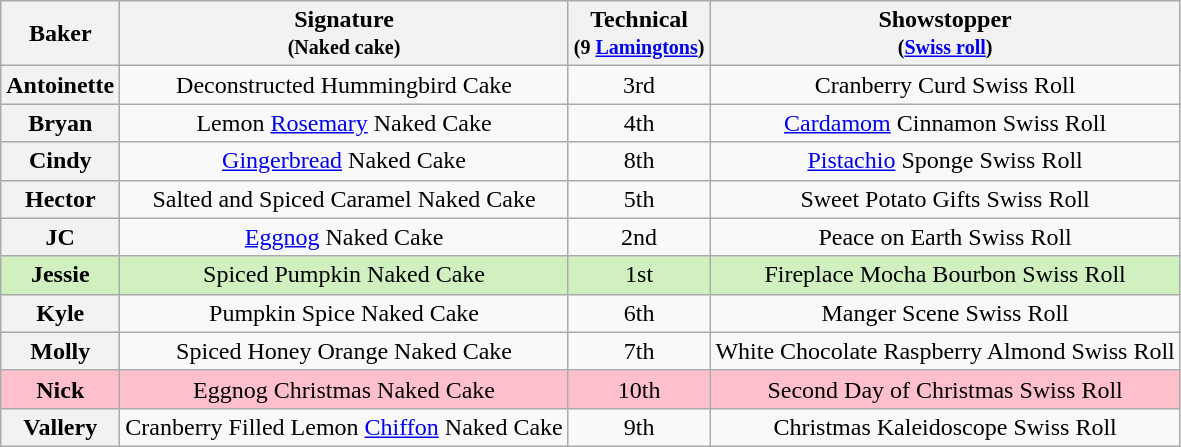<table class="wikitable sortable" style="text-align:center;">
<tr>
<th scope="col">Baker</th>
<th scope="col" class="unsortable">Signature<br><small>(Naked cake)</small></th>
<th scope="col">Technical<br><small>(9 <a href='#'>Lamingtons</a>)</small></th>
<th scope="col" class="unsortable">Showstopper<br><small>(<a href='#'>Swiss roll</a>)</small></th>
</tr>
<tr>
<th scope="row">Antoinette</th>
<td>Deconstructed Hummingbird Cake</td>
<td>3rd</td>
<td>Cranberry Curd Swiss Roll</td>
</tr>
<tr>
<th scope="row">Bryan</th>
<td>Lemon <a href='#'>Rosemary</a> Naked Cake</td>
<td>4th</td>
<td><a href='#'>Cardamom</a> Cinnamon Swiss Roll</td>
</tr>
<tr>
<th scope="row">Cindy</th>
<td><a href='#'>Gingerbread</a> Naked Cake</td>
<td>8th</td>
<td><a href='#'>Pistachio</a> Sponge Swiss Roll</td>
</tr>
<tr>
<th scope="row">Hector</th>
<td>Salted and Spiced Caramel Naked Cake</td>
<td>5th</td>
<td>Sweet Potato Gifts Swiss Roll</td>
</tr>
<tr>
<th scope="row">JC</th>
<td><a href='#'>Eggnog</a> Naked Cake</td>
<td>2nd</td>
<td>Peace on Earth Swiss Roll</td>
</tr>
<tr style="background:#d0f0c0;">
<th scope="row" style="background:#d0f0c0;">Jessie</th>
<td>Spiced Pumpkin Naked Cake</td>
<td>1st</td>
<td>Fireplace Mocha Bourbon Swiss Roll</td>
</tr>
<tr>
<th scope="row">Kyle</th>
<td>Pumpkin Spice Naked Cake</td>
<td>6th</td>
<td>Manger Scene Swiss Roll</td>
</tr>
<tr>
<th scope="row">Molly</th>
<td>Spiced Honey Orange Naked Cake</td>
<td>7th</td>
<td>White Chocolate Raspberry Almond Swiss Roll</td>
</tr>
<tr style="background:Pink;">
<th scope="row" style="background:Pink;">Nick</th>
<td>Eggnog Christmas Naked Cake</td>
<td>10th</td>
<td>Second Day of Christmas Swiss Roll</td>
</tr>
<tr>
<th scope="row">Vallery</th>
<td>Cranberry Filled Lemon <a href='#'>Chiffon</a> Naked Cake</td>
<td>9th</td>
<td>Christmas Kaleidoscope Swiss Roll</td>
</tr>
</table>
